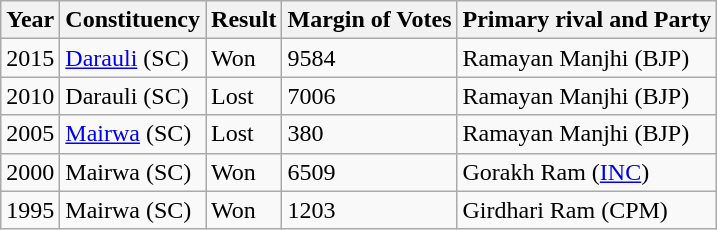<table class="wikitable">
<tr>
<th>Year</th>
<th>Constituency</th>
<th>Result</th>
<th>Margin of Votes</th>
<th>Primary rival and Party</th>
</tr>
<tr>
<td>2015</td>
<td><a href='#'>Darauli</a> (SC)</td>
<td>Won</td>
<td>9584</td>
<td>Ramayan Manjhi (BJP)</td>
</tr>
<tr>
<td>2010</td>
<td>Darauli (SC)</td>
<td>Lost</td>
<td>7006</td>
<td>Ramayan Manjhi (BJP)</td>
</tr>
<tr>
<td>2005</td>
<td><a href='#'>Mairwa</a> (SC)</td>
<td>Lost</td>
<td>380</td>
<td>Ramayan Manjhi (BJP)</td>
</tr>
<tr>
<td>2000</td>
<td>Mairwa (SC)</td>
<td>Won</td>
<td>6509</td>
<td>Gorakh Ram (<a href='#'>INC</a>)</td>
</tr>
<tr>
<td>1995</td>
<td>Mairwa (SC)</td>
<td>Won</td>
<td>1203</td>
<td>Girdhari Ram (CPM)</td>
</tr>
</table>
